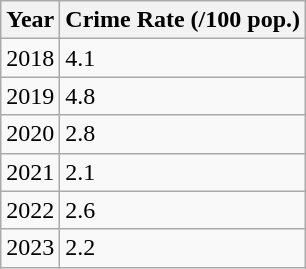<table class="wikitable">
<tr>
<th>Year</th>
<th>Crime Rate (/100 pop.)</th>
</tr>
<tr>
<td>2018</td>
<td>4.1</td>
</tr>
<tr>
<td>2019</td>
<td>4.8</td>
</tr>
<tr>
<td>2020</td>
<td>2.8</td>
</tr>
<tr>
<td>2021</td>
<td>2.1</td>
</tr>
<tr>
<td>2022</td>
<td>2.6</td>
</tr>
<tr>
<td>2023</td>
<td>2.2</td>
</tr>
</table>
